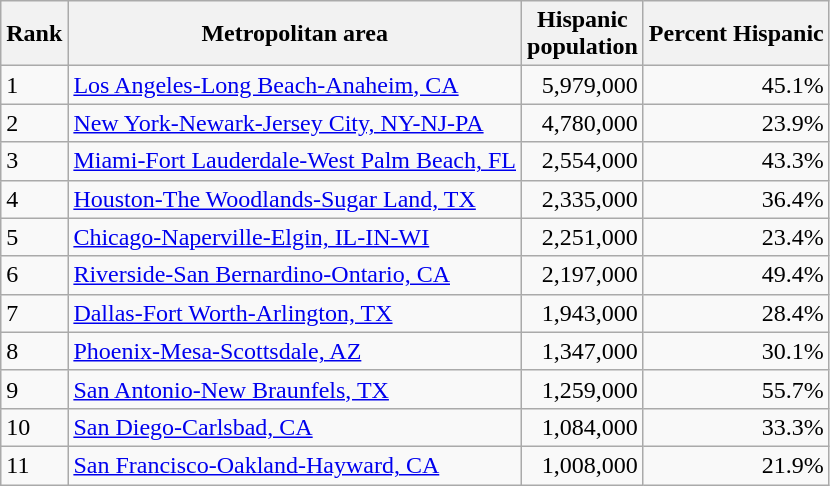<table class="wikitable sortable mw-collapsible mw-collapsed">
<tr>
<th>Rank</th>
<th>Metropolitan area</th>
<th>Hispanic <br> population</th>
<th>Percent Hispanic</th>
</tr>
<tr>
<td>1</td>
<td><a href='#'>Los Angeles-Long Beach-Anaheim, CA</a></td>
<td style="text-align:right;">5,979,000</td>
<td style="text-align:right;">45.1%</td>
</tr>
<tr>
<td>2</td>
<td><a href='#'>New York-Newark-Jersey City, NY-NJ-PA</a></td>
<td style="text-align:right;">4,780,000</td>
<td style="text-align:right;">23.9%</td>
</tr>
<tr>
<td>3</td>
<td><a href='#'>Miami-Fort Lauderdale-West Palm Beach, FL</a></td>
<td style="text-align:right;">2,554,000</td>
<td style="text-align:right;">43.3%</td>
</tr>
<tr>
<td>4</td>
<td><a href='#'>Houston-The Woodlands-Sugar Land, TX</a></td>
<td style="text-align:right;">2,335,000</td>
<td style="text-align:right;">36.4%</td>
</tr>
<tr>
<td>5</td>
<td><a href='#'>Chicago-Naperville-Elgin, IL-IN-WI</a></td>
<td style="text-align:right;">2,251,000</td>
<td style="text-align:right;">23.4%</td>
</tr>
<tr>
<td>6</td>
<td><a href='#'>Riverside-San Bernardino-Ontario, CA</a></td>
<td style="text-align:right;">2,197,000</td>
<td style="text-align:right;">49.4%</td>
</tr>
<tr>
<td>7</td>
<td><a href='#'>Dallas-Fort Worth-Arlington, TX</a></td>
<td style="text-align:right;">1,943,000</td>
<td style="text-align:right;">28.4%</td>
</tr>
<tr>
<td>8</td>
<td><a href='#'>Phoenix-Mesa-Scottsdale, AZ</a></td>
<td style="text-align:right;">1,347,000</td>
<td style="text-align:right;">30.1%</td>
</tr>
<tr>
<td>9</td>
<td><a href='#'>San Antonio-New Braunfels, TX</a></td>
<td style="text-align:right;">1,259,000</td>
<td style="text-align:right;">55.7%</td>
</tr>
<tr>
<td>10</td>
<td><a href='#'>San Diego-Carlsbad, CA</a></td>
<td style="text-align:right;">1,084,000</td>
<td style="text-align:right;">33.3%</td>
</tr>
<tr>
<td>11</td>
<td><a href='#'>San Francisco-Oakland-Hayward, CA</a></td>
<td style="text-align:right;">1,008,000</td>
<td style="text-align:right;">21.9%</td>
</tr>
</table>
